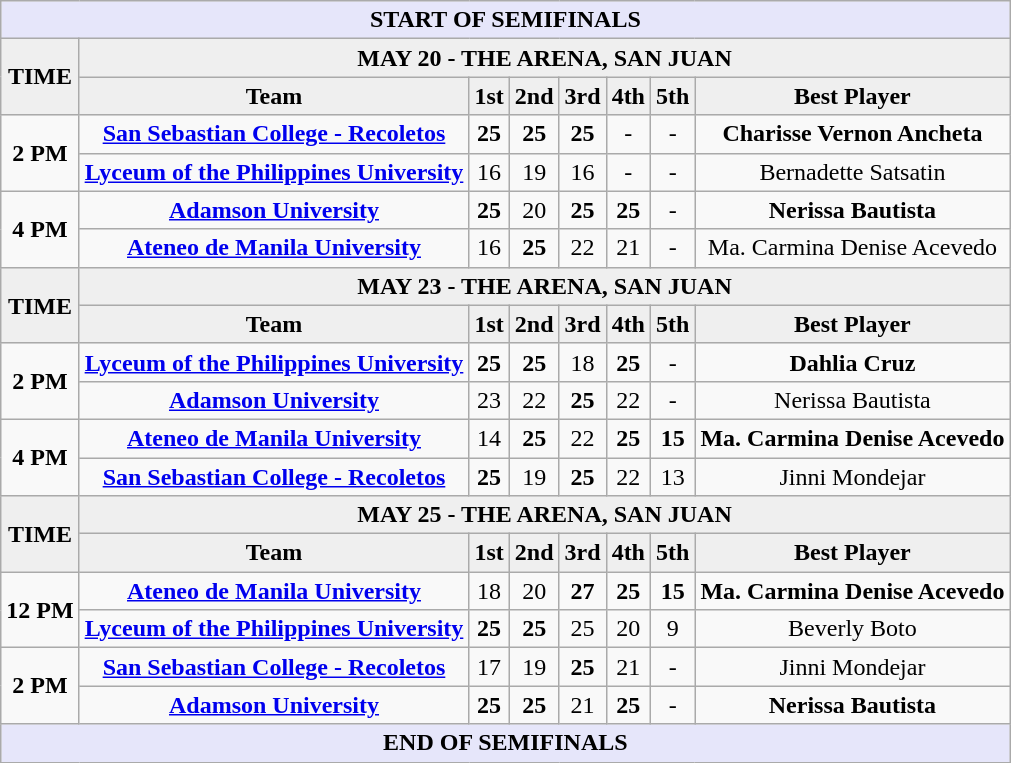<table class="wikitable" style="text-align: center">
<tr style="background:lavender;">
<td colspan=8><strong>START OF SEMIFINALS</strong></td>
</tr>
<tr style="background:#efefef;">
<td rowspan=2><strong>TIME</strong></td>
<td colspan=7><strong>MAY 20 - THE ARENA, SAN JUAN</strong></td>
</tr>
<tr style="background:#efefef;">
<td><strong>Team</strong></td>
<td><strong>1st</strong></td>
<td><strong>2nd</strong></td>
<td><strong>3rd</strong></td>
<td><strong>4th</strong></td>
<td><strong>5th</strong></td>
<td><strong>Best Player</strong></td>
</tr>
<tr>
<td rowspan=2><strong>2 PM</strong></td>
<td><strong> <a href='#'>San Sebastian College - Recoletos</a></strong></td>
<td><strong>25</strong></td>
<td><strong>25</strong></td>
<td><strong>25</strong></td>
<td>-</td>
<td>-</td>
<td><strong>Charisse Vernon Ancheta</strong></td>
</tr>
<tr>
<td><strong> <a href='#'>Lyceum of the Philippines University</a></strong></td>
<td>16</td>
<td>19</td>
<td>16</td>
<td>-</td>
<td>-</td>
<td>Bernadette Satsatin</td>
</tr>
<tr>
<td rowspan=2><strong>4 PM</strong></td>
<td><strong><a href='#'>Adamson University</a></strong></td>
<td><strong>25</strong></td>
<td>20</td>
<td><strong>25</strong></td>
<td><strong>25</strong></td>
<td>-</td>
<td><strong>Nerissa Bautista</strong></td>
</tr>
<tr>
<td><strong><a href='#'>Ateneo de Manila University</a></strong></td>
<td>16</td>
<td><strong>25</strong></td>
<td>22</td>
<td>21</td>
<td>-</td>
<td>Ma. Carmina Denise Acevedo</td>
</tr>
<tr style="background:#efefef;">
<td rowspan=2><strong>TIME</strong></td>
<td colspan=7><strong>MAY 23 - THE ARENA, SAN JUAN</strong></td>
</tr>
<tr style="background:#efefef;">
<td><strong>Team</strong></td>
<td><strong>1st</strong></td>
<td><strong>2nd</strong></td>
<td><strong>3rd</strong></td>
<td><strong>4th</strong></td>
<td><strong>5th</strong></td>
<td><strong>Best Player</strong></td>
</tr>
<tr>
<td rowspan=2><strong>2 PM</strong></td>
<td><strong> <a href='#'>Lyceum of the Philippines University</a></strong></td>
<td><strong>25</strong></td>
<td><strong>25</strong></td>
<td>18</td>
<td><strong>25</strong></td>
<td>-</td>
<td><strong>Dahlia Cruz</strong></td>
</tr>
<tr>
<td><strong><a href='#'>Adamson University</a></strong></td>
<td>23</td>
<td>22</td>
<td><strong>25</strong></td>
<td>22</td>
<td>-</td>
<td>Nerissa Bautista</td>
</tr>
<tr>
<td rowspan=2><strong>4 PM</strong></td>
<td><strong><a href='#'>Ateneo de Manila University</a></strong></td>
<td>14</td>
<td><strong>25</strong></td>
<td>22</td>
<td><strong>25</strong></td>
<td><strong>15</strong></td>
<td><strong>Ma. Carmina Denise Acevedo</strong></td>
</tr>
<tr>
<td><strong> <a href='#'>San Sebastian College - Recoletos</a></strong></td>
<td><strong>25</strong></td>
<td>19</td>
<td><strong>25</strong></td>
<td>22</td>
<td>13</td>
<td>Jinni Mondejar</td>
</tr>
<tr style="background:#efefef;">
<td rowspan=2><strong>TIME</strong></td>
<td colspan=7><strong>MAY 25 - THE ARENA, SAN JUAN</strong></td>
</tr>
<tr style="background:#efefef;">
<td><strong>Team</strong></td>
<td><strong>1st</strong></td>
<td><strong>2nd</strong></td>
<td><strong>3rd</strong></td>
<td><strong>4th</strong></td>
<td><strong>5th</strong></td>
<td><strong>Best Player</strong></td>
</tr>
<tr>
<td rowspan=2><strong>12 PM</strong></td>
<td><strong><a href='#'>Ateneo de Manila University</a></strong></td>
<td>18</td>
<td>20</td>
<td><strong>27</strong></td>
<td><strong>25</strong></td>
<td><strong>15</strong></td>
<td><strong>Ma. Carmina Denise Acevedo</strong></td>
</tr>
<tr>
<td><strong> <a href='#'>Lyceum of the Philippines University</a></strong></td>
<td><strong>25</strong></td>
<td><strong>25</strong></td>
<td>25</td>
<td>20</td>
<td>9</td>
<td>Beverly Boto</td>
</tr>
<tr>
<td rowspan=2><strong>2 PM</strong></td>
<td><strong> <a href='#'>San Sebastian College - Recoletos</a></strong></td>
<td>17</td>
<td>19</td>
<td><strong>25</strong></td>
<td>21</td>
<td>-</td>
<td>Jinni Mondejar</td>
</tr>
<tr>
<td><strong><a href='#'>Adamson University</a></strong></td>
<td><strong>25</strong></td>
<td><strong>25</strong></td>
<td>21</td>
<td><strong>25</strong></td>
<td>-</td>
<td><strong>Nerissa Bautista</strong></td>
</tr>
<tr style="background:lavender;">
<td colspan=8><strong>END OF SEMIFINALS</strong></td>
</tr>
</table>
